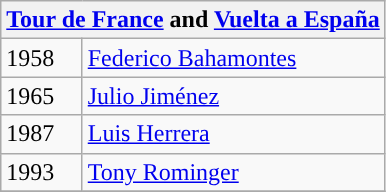<table class="wikitable">
<tr>
<th colspan=2><a href='#'>Tour de France</a> and <a href='#'>Vuelta a España</a></th>
</tr>
<tr>
<td>1958</td>
<td> <a href='#'>Federico Bahamontes</a></td>
</tr>
<tr>
<td>1965</td>
<td> <a href='#'>Julio Jiménez</a></td>
</tr>
<tr>
<td>1987</td>
<td> <a href='#'>Luis Herrera</a></td>
</tr>
<tr>
<td>1993</td>
<td> <a href='#'>Tony Rominger</a></td>
</tr>
<tr>
</tr>
</table>
